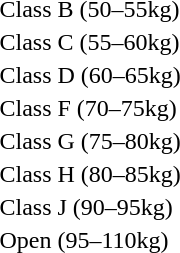<table>
<tr>
<td rowspan=2>Class B (50–55kg)</td>
<td rowspan=2></td>
<td rowspan=2></td>
<td></td>
</tr>
<tr>
<td></td>
</tr>
<tr>
<td rowspan=2>Class C (55–60kg)</td>
<td rowspan=2></td>
<td rowspan=2></td>
<td></td>
</tr>
<tr>
<td></td>
</tr>
<tr>
<td rowspan=2>Class D (60–65kg)</td>
<td rowspan=2></td>
<td rowspan=2></td>
<td></td>
</tr>
<tr>
<td></td>
</tr>
<tr>
<td rowspan=2>Class F (70–75kg)</td>
<td rowspan=2></td>
<td rowspan=2></td>
<td></td>
</tr>
<tr>
<td></td>
</tr>
<tr>
<td rowspan=2>Class G (75–80kg)</td>
<td rowspan=2></td>
<td rowspan=2></td>
<td></td>
</tr>
<tr>
<td></td>
</tr>
<tr>
<td rowspan=2>Class H (80–85kg)</td>
<td rowspan=2></td>
<td rowspan=2></td>
<td></td>
</tr>
<tr>
<td></td>
</tr>
<tr>
<td rowspan=2>Class J (90–95kg)</td>
<td rowspan=2></td>
<td rowspan=2></td>
<td></td>
</tr>
<tr>
<td></td>
</tr>
<tr>
<td>Open (95–110kg)</td>
<td></td>
<td></td>
<td></td>
</tr>
</table>
